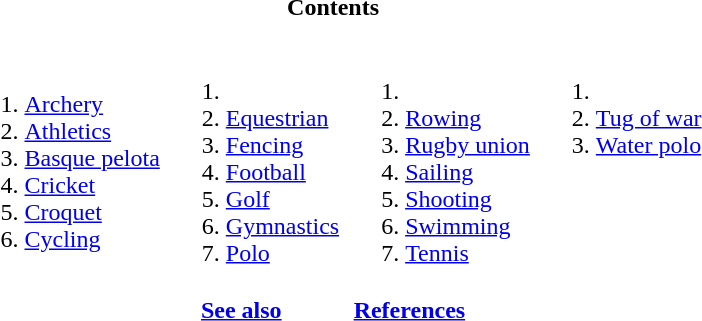<table id="toc" class="toc" summary="Contents">
<tr>
<td align="center" colspan=4><strong>Contents</strong></td>
</tr>
<tr>
<td><br><ol><li><a href='#'>Archery</a></li><li><a href='#'>Athletics</a></li><li><a href='#'>Basque pelota</a></li><li><a href='#'>Cricket</a></li><li><a href='#'>Croquet</a></li><li><a href='#'>Cycling</a></li></ol></td>
<td valign=top><br><ol><li><li><a href='#'>Equestrian</a></li><li><a href='#'>Fencing</a></li><li><a href='#'>Football</a></li><li><a href='#'>Golf</a></li><li><a href='#'>Gymnastics</a></li><li><a href='#'>Polo</a></li></ol></td>
<td valign=top><br><ol><li><li><a href='#'>Rowing</a></li><li><a href='#'>Rugby union</a></li><li><a href='#'>Sailing</a></li><li><a href='#'>Shooting</a></li><li><a href='#'>Swimming</a></li><li><a href='#'>Tennis</a></li></ol></td>
<td valign=top><br><ol><li><li><a href='#'>Tug of war</a></li><li><a href='#'>Water polo</a></li></ol></td>
</tr>
<tr>
<td align=center colspan=4><strong><a href='#'>See also</a></strong>   <strong><a href='#'>References</a></strong></td>
</tr>
</table>
